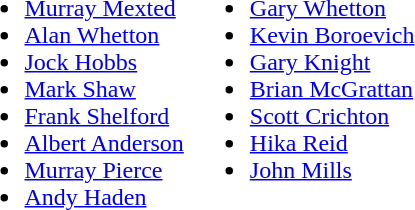<table>
<tr style="vertical-align:top">
<td><br><ul><li><a href='#'>Murray Mexted</a></li><li><a href='#'>Alan Whetton</a></li><li><a href='#'>Jock Hobbs</a></li><li><a href='#'>Mark Shaw</a></li><li><a href='#'>Frank Shelford</a></li><li><a href='#'>Albert Anderson</a></li><li><a href='#'>Murray Pierce</a></li><li><a href='#'>Andy Haden</a></li></ul></td>
<td><br><ul><li><a href='#'>Gary Whetton</a></li><li><a href='#'>Kevin Boroevich</a></li><li><a href='#'>Gary Knight</a></li><li><a href='#'>Brian McGrattan</a></li><li><a href='#'>Scott Crichton</a></li><li><a href='#'>Hika Reid</a></li><li><a href='#'>John Mills</a></li></ul></td>
</tr>
</table>
